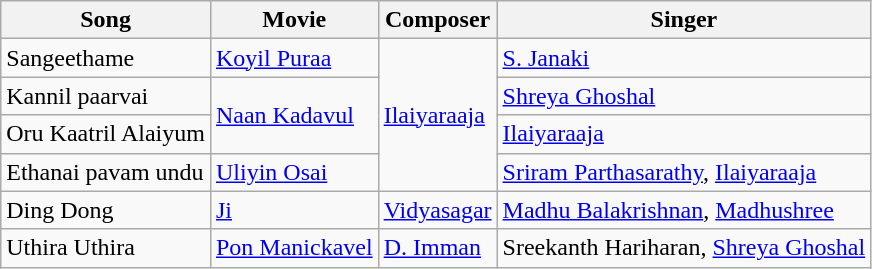<table class="wikitable">
<tr>
<th>Song</th>
<th>Movie</th>
<th>Composer</th>
<th>Singer</th>
</tr>
<tr>
<td>Sangeethame</td>
<td><a href='#'>Koyil Puraa</a></td>
<td rowspan="4"><a href='#'>Ilaiyaraaja</a></td>
<td><a href='#'>S. Janaki</a></td>
</tr>
<tr>
<td>Kannil paarvai</td>
<td rowspan="2"><a href='#'>Naan Kadavul</a></td>
<td><a href='#'>Shreya Ghoshal</a></td>
</tr>
<tr>
<td>Oru Kaatril Alaiyum</td>
<td><a href='#'>Ilaiyaraaja</a></td>
</tr>
<tr>
<td>Ethanai pavam undu</td>
<td><a href='#'>Uliyin Osai</a></td>
<td><a href='#'>Sriram Parthasarathy</a>, <a href='#'>Ilaiyaraaja</a></td>
</tr>
<tr>
<td>Ding Dong</td>
<td><a href='#'>Ji</a></td>
<td><a href='#'>Vidyasagar</a></td>
<td><a href='#'>Madhu Balakrishnan</a>, <a href='#'>Madhushree</a></td>
</tr>
<tr>
<td>Uthira Uthira</td>
<td><a href='#'>Pon Manickavel</a></td>
<td><a href='#'>D. Imman</a></td>
<td>Sreekanth Hariharan, <a href='#'>Shreya Ghoshal</a></td>
</tr>
</table>
